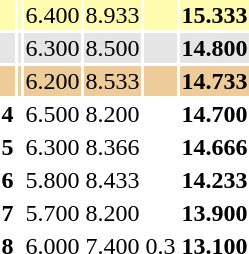<table>
<tr style="background:#fffcaf;">
<th scope=row style="text-align:center"></th>
<td style="text-align:left;"></td>
<td>6.400</td>
<td>8.933</td>
<td></td>
<td><strong>15.333</strong></td>
</tr>
<tr style="background:#e5e5e5;">
<th scope=row style="text-align:center"></th>
<td style="text-align:left;"></td>
<td>6.300</td>
<td>8.500</td>
<td></td>
<td><strong>14.800</strong></td>
</tr>
<tr style="background:#ec9;">
<th scope=row style="text-align:center"></th>
<td style="text-align:left;"></td>
<td>6.200</td>
<td>8.533</td>
<td></td>
<td><strong>14.733</strong></td>
</tr>
<tr>
<th scope=row style="text-align:center">4</th>
<td style="text-align:left;"></td>
<td>6.500</td>
<td>8.200</td>
<td></td>
<td><strong>14.700</strong></td>
</tr>
<tr>
<th scope=row style="text-align:center">5</th>
<td style="text-align:left;"></td>
<td>6.300</td>
<td>8.366</td>
<td></td>
<td><strong>14.666</strong></td>
</tr>
<tr>
<th scope=row style="text-align:center">6</th>
<td style="text-align:left;"></td>
<td>5.800</td>
<td>8.433</td>
<td></td>
<td><strong>14.233</strong></td>
</tr>
<tr>
<th scope=row style="text-align:center">7</th>
<td style="text-align:left;"></td>
<td>5.700</td>
<td>8.200</td>
<td></td>
<td><strong>13.900</strong></td>
</tr>
<tr>
<th scope=row style="text-align:center">8</th>
<td style="text-align:left;"></td>
<td>6.000</td>
<td>7.400</td>
<td>0.3</td>
<td><strong>13.100</strong></td>
</tr>
</table>
